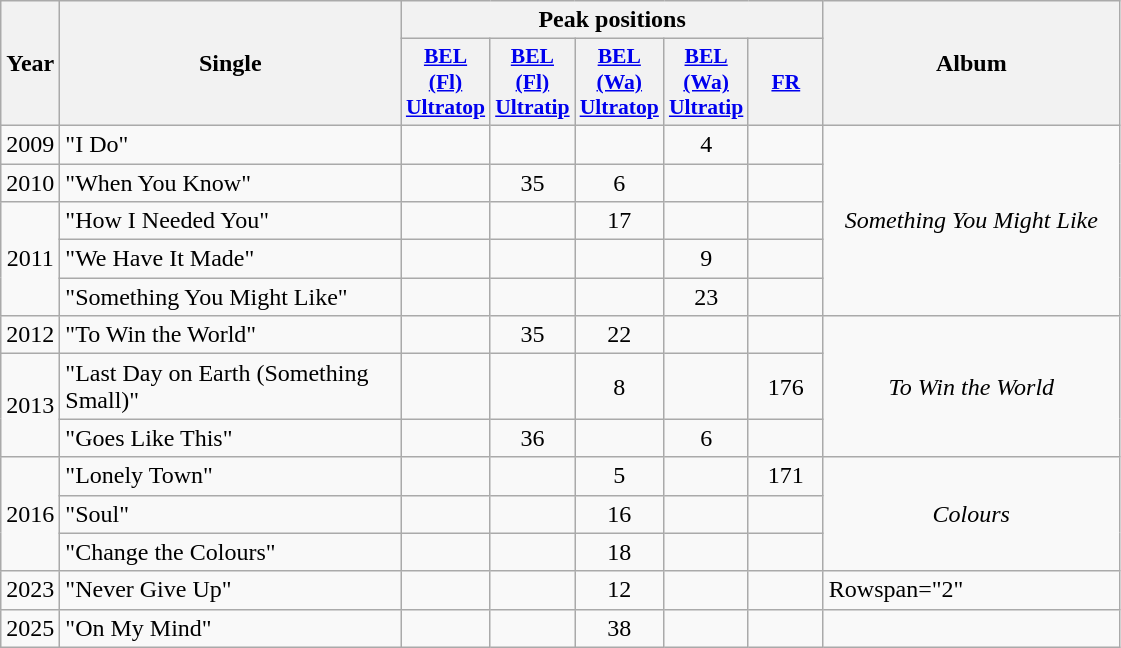<table class="wikitable">
<tr>
<th align="center" rowspan="2" width="10">Year</th>
<th align="center" rowspan="2" width="220">Single</th>
<th align="center" colspan="5" width="30">Peak positions</th>
<th align="center" rowspan="2" width="190">Album</th>
</tr>
<tr>
<th scope="col" style="width:3em;font-size:90%;"><a href='#'>BEL <br>(Fl) <br> Ultratop</a><br></th>
<th scope="col" style="width:3em;font-size:90%;"><a href='#'>BEL <br>(Fl) <br> Ultratip</a><br></th>
<th scope="col" style="width:3em;font-size:90%;"><a href='#'>BEL <br>(Wa) <br> Ultratop</a><br></th>
<th scope="col" style="width:3em;font-size:90%;"><a href='#'>BEL <br>(Wa) <br> Ultratip</a><br></th>
<th scope="col" style="width:3em;font-size:90%;"><a href='#'>FR</a><br></th>
</tr>
<tr>
<td align="center">2009</td>
<td align="left">"I Do"</td>
<td align="center"></td>
<td align="center"></td>
<td align="center"></td>
<td align="center">4</td>
<td align="center"></td>
<td align="center" rowspan=5><em>Something You Might Like</em></td>
</tr>
<tr>
<td align="center">2010</td>
<td align="left">"When You Know"</td>
<td align="center"></td>
<td align="center">35</td>
<td align="center">6</td>
<td align="center"></td>
<td align="center"></td>
</tr>
<tr>
<td align="center" rowspan=3>2011</td>
<td align="left">"How I Needed You"</td>
<td align="center"></td>
<td align="center"></td>
<td align="center">17</td>
<td align="center"></td>
<td align="center"></td>
</tr>
<tr>
<td align="left">"We Have It Made"</td>
<td align="center"></td>
<td align="center"></td>
<td align="center"></td>
<td align="center">9</td>
<td align="center"></td>
</tr>
<tr>
<td align="left">"Something You Might Like"</td>
<td align="center"></td>
<td align="center"></td>
<td align="center"></td>
<td align="center">23</td>
<td align="center"></td>
</tr>
<tr>
<td align="center">2012</td>
<td align="left">"To Win the World"</td>
<td align="center"></td>
<td align="center">35</td>
<td align="center">22</td>
<td align="center"></td>
<td align="center"></td>
<td align="center" rowspan=3><em>To Win the World</em></td>
</tr>
<tr>
<td align="center" rowspan=2>2013</td>
<td align="left">"Last Day on Earth (Something Small)"</td>
<td align="center"></td>
<td align="center"></td>
<td align="center">8</td>
<td align="center"></td>
<td align="center">176</td>
</tr>
<tr>
<td align="left">"Goes Like This"</td>
<td align="center"></td>
<td align="center">36</td>
<td align="center"></td>
<td align="center">6</td>
<td align="center"></td>
</tr>
<tr>
<td align="center" rowspan=3>2016</td>
<td align="left">"Lonely Town"</td>
<td align="center"></td>
<td align="center"></td>
<td align="center">5</td>
<td align="center"></td>
<td align="center">171</td>
<td align="center" rowspan=3><em>Colours</em></td>
</tr>
<tr>
<td align="left">"Soul"</td>
<td align="center"></td>
<td align="center"></td>
<td align="center">16</td>
<td align="center"></td>
<td align="center"></td>
</tr>
<tr>
<td align="left">"Change the Colours"</td>
<td align="center"></td>
<td align="center"></td>
<td align="center">18</td>
<td align="center"></td>
<td align="center"></td>
</tr>
<tr>
<td align="center">2023</td>
<td align="left">"Never Give Up"</td>
<td align="center"></td>
<td align="center"></td>
<td align="center">12</td>
<td align="center"></td>
<td align="center"></td>
<td>Rowspan="2" </td>
</tr>
<tr>
<td align="center">2025</td>
<td align="left">"On My Mind"</td>
<td align="center"></td>
<td align="center"></td>
<td align="center">38</td>
<td align="center"></td>
<td align="center"></td>
</tr>
</table>
